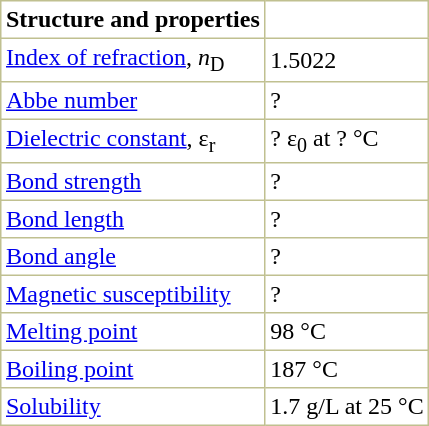<table border="1" cellspacing="0" cellpadding="3" style="margin:0 0 0 0.5em; background:#fff; border-collapse:collapse; border-color:#c0c090;">
<tr>
<th>Structure and properties</th>
</tr>
<tr>
<td><a href='#'>Index of refraction</a>, <em>n</em><sub>D</sub></td>
<td>1.5022 </td>
</tr>
<tr>
<td><a href='#'>Abbe number</a></td>
<td>? </td>
</tr>
<tr>
<td><a href='#'>Dielectric constant</a>, ε<sub>r</sub></td>
<td>? ε<sub>0</sub> at ? °C </td>
</tr>
<tr>
<td><a href='#'>Bond strength</a></td>
<td>? </td>
</tr>
<tr>
<td><a href='#'>Bond length</a></td>
<td>? </td>
</tr>
<tr>
<td><a href='#'>Bond angle</a></td>
<td>? </td>
</tr>
<tr>
<td><a href='#'>Magnetic susceptibility</a></td>
<td>? </td>
</tr>
<tr>
<td><a href='#'>Melting point</a></td>
<td>98 °C </td>
</tr>
<tr>
<td><a href='#'>Boiling point</a></td>
<td>187 °C </td>
</tr>
<tr>
<td><a href='#'>Solubility</a></td>
<td>1.7 g/L at 25 °C </td>
</tr>
</table>
